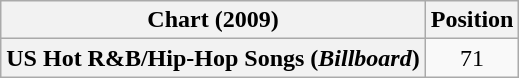<table class="wikitable sortable plainrowheaders">
<tr>
<th scope="col">Chart (2009)</th>
<th scope="col">Position</th>
</tr>
<tr>
<th scope="row">US Hot R&B/Hip-Hop Songs (<em>Billboard</em>)</th>
<td align="center">71</td>
</tr>
</table>
